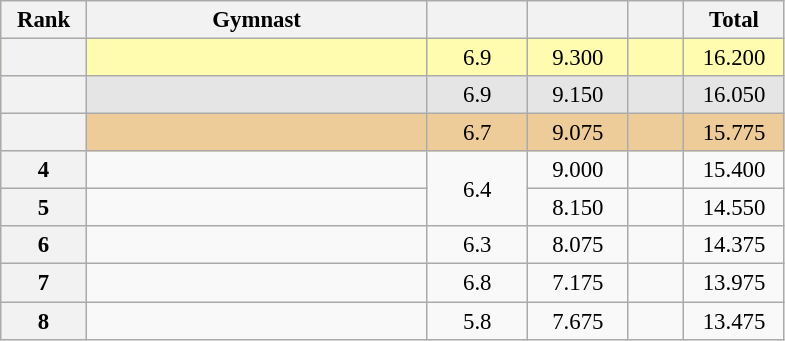<table class="wikitable sortable" style="text-align:center; font-size:95%">
<tr>
<th scope="col" style="width:50px;">Rank</th>
<th scope="col" style="width:220px;">Gymnast</th>
<th scope="col" style="width:60px;"></th>
<th scope="col" style="width:60px;"></th>
<th scope="col" style="width:30px;"></th>
<th scope="col" style="width:60px;">Total</th>
</tr>
<tr style="background:#fffcaf;">
<th scope=row style="text-align:center"></th>
<td style="text-align:left;"></td>
<td>6.9</td>
<td>9.300</td>
<td></td>
<td>16.200</td>
</tr>
<tr style="background:#e5e5e5;">
<th scope=row style="text-align:center"></th>
<td style="text-align:left;"></td>
<td>6.9</td>
<td>9.150</td>
<td></td>
<td>16.050</td>
</tr>
<tr style="background:#ec9;">
<th scope=row style="text-align:center"></th>
<td style="text-align:left;"></td>
<td>6.7</td>
<td>9.075</td>
<td></td>
<td>15.775</td>
</tr>
<tr>
<th scope=row style="text-align:center">4</th>
<td style="text-align:left;"></td>
<td rowspan=2>6.4</td>
<td>9.000</td>
<td></td>
<td>15.400</td>
</tr>
<tr>
<th scope=row style="text-align:center">5</th>
<td style="text-align:left;"></td>
<td>8.150</td>
<td></td>
<td>14.550</td>
</tr>
<tr>
<th scope=row style="text-align:center">6</th>
<td style="text-align:left;"></td>
<td>6.3</td>
<td>8.075</td>
<td></td>
<td>14.375</td>
</tr>
<tr>
<th scope=row style="text-align:center">7</th>
<td style="text-align:left;"></td>
<td>6.8</td>
<td>7.175</td>
<td></td>
<td>13.975</td>
</tr>
<tr>
<th scope=row style="text-align:center">8</th>
<td style="text-align:left;"></td>
<td>5.8</td>
<td>7.675</td>
<td></td>
<td>13.475</td>
</tr>
</table>
